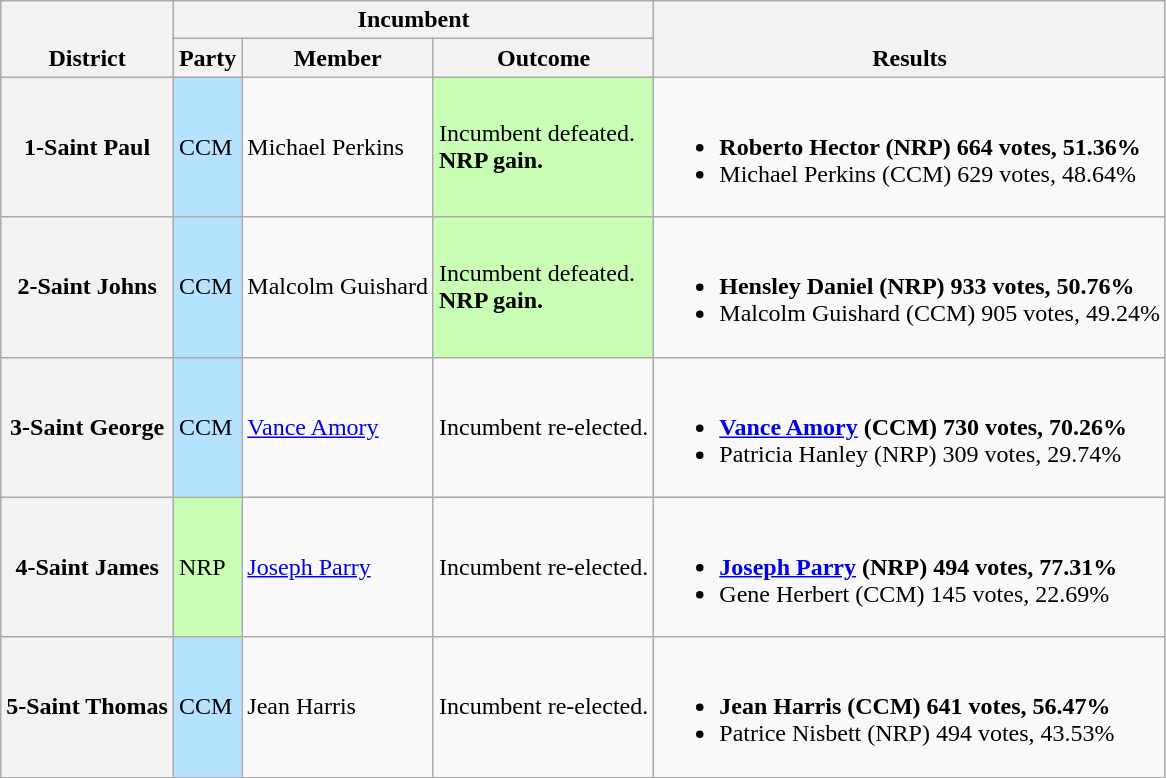<table class="wikitable sortable">
<tr valign="bottom">
<th rowspan="2">District</th>
<th colspan="3">Incumbent</th>
<th rowspan="2">Results</th>
</tr>
<tr>
<th>Party</th>
<th>Member</th>
<th>Outcome</th>
</tr>
<tr>
<th>1-Saint Paul</th>
<td style="background:#B5E3FF">CCM</td>
<td>Michael Perkins</td>
<td style="background:#C8FFB5">Incumbent defeated.<br><strong>NRP gain.</strong></td>
<td nowrap=""><br><ul><li> <strong>Roberto Hector (NRP) 664 votes, 51.36%</strong></li><li>Michael Perkins (CCM) 629 votes, 48.64%</li></ul></td>
</tr>
<tr>
<th>2-Saint Johns</th>
<td style="background:#B5E3FF">CCM</td>
<td>Malcolm Guishard</td>
<td style="background:#C8FFB5">Incumbent defeated.<br><strong>NRP gain.</strong></td>
<td nowrap=""><br><ul><li> <strong>Hensley Daniel (NRP) 933 votes, 50.76%</strong></li><li>Malcolm Guishard (CCM) 905 votes, 49.24%</li></ul></td>
</tr>
<tr>
<th>3-Saint George</th>
<td style="background:#B5E3FF">CCM</td>
<td><a href='#'>Vance Amory</a></td>
<td>Incumbent re-elected.</td>
<td nowrap=""><br><ul><li> <strong><a href='#'>Vance Amory</a> (CCM) 730 votes, 70.26%</strong></li><li> Patricia Hanley (NRP) 309 votes, 29.74%</li></ul></td>
</tr>
<tr>
<th>4-Saint James</th>
<td style="background:#C8FFB5">NRP</td>
<td><a href='#'>Joseph Parry</a></td>
<td>Incumbent re-elected.</td>
<td nowrap=""><br><ul><li> <strong><a href='#'>Joseph Parry</a> (NRP) 494 votes, 77.31%</strong></li><li>Gene Herbert (CCM) 145 votes, 22.69%</li></ul></td>
</tr>
<tr>
<th>5-Saint Thomas</th>
<td style="background:#B5E3FF">CCM</td>
<td>Jean Harris</td>
<td>Incumbent re-elected.</td>
<td nowrap=""><br><ul><li> <strong>Jean Harris (CCM) 641 votes, 56.47%</strong></li><li>Patrice Nisbett (NRP) 494 votes, 43.53%</li></ul></td>
</tr>
</table>
